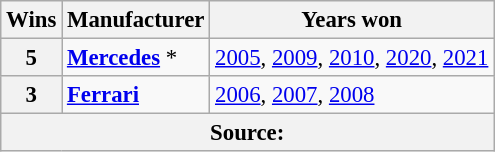<table class="wikitable" style="font-size: 95%;">
<tr>
<th>Wins</th>
<th>Manufacturer</th>
<th>Years won</th>
</tr>
<tr>
<th>5</th>
<td> <strong><a href='#'>Mercedes</a></strong> *</td>
<td><a href='#'>2005</a>, <a href='#'>2009</a>, <a href='#'>2010</a>, <a href='#'>2020</a>, <a href='#'>2021</a></td>
</tr>
<tr>
<th>3</th>
<td> <strong><a href='#'>Ferrari</a></strong></td>
<td><a href='#'>2006</a>, <a href='#'>2007</a>, <a href='#'>2008</a></td>
</tr>
<tr>
<th colspan=3>Source:</th>
</tr>
</table>
